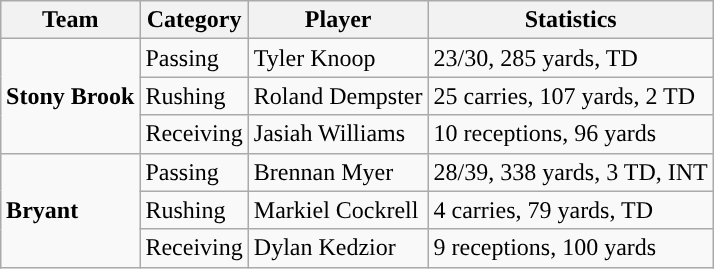<table class="wikitable" style="float: right;">
<tr>
<th>Team</th>
<th>Category</th>
<th>Player</th>
<th>Statistics</th>
</tr>
<tr>
<td rowspan=3><strong>Stony Brook</strong></td>
<td>Passing</td>
<td>Tyler Knoop</td>
<td>23/30, 285 yards, TD</td>
</tr>
<tr>
<td>Rushing</td>
<td>Roland Dempster</td>
<td>25 carries, 107 yards, 2 TD</td>
</tr>
<tr>
<td>Receiving</td>
<td>Jasiah Williams</td>
<td>10 receptions, 96 yards</td>
</tr>
<tr>
<td rowspan=3><strong>Bryant</strong></td>
<td>Passing</td>
<td>Brennan Myer</td>
<td>28/39, 338 yards, 3 TD, INT</td>
</tr>
<tr>
<td>Rushing</td>
<td>Markiel Cockrell</td>
<td>4 carries, 79 yards, TD</td>
</tr>
<tr>
<td>Receiving</td>
<td>Dylan Kedzior</td>
<td>9 receptions, 100 yards</td>
</tr>
</table>
